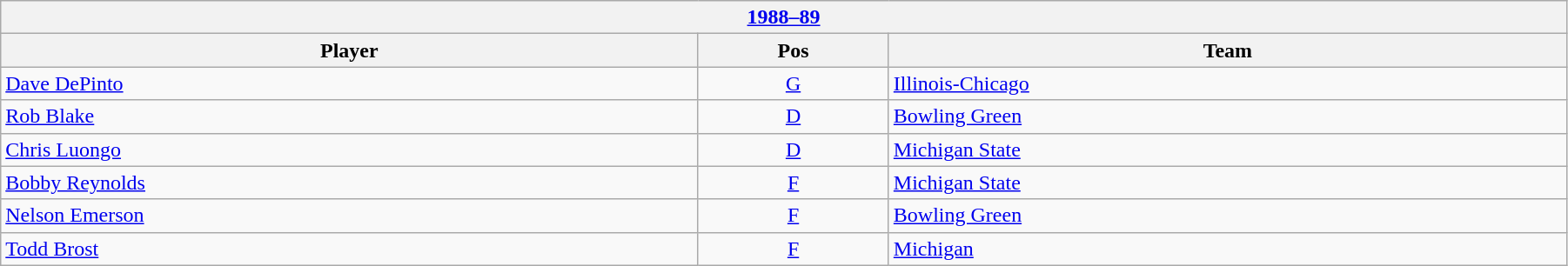<table class="wikitable" width=95%>
<tr>
<th colspan=3><a href='#'>1988–89</a></th>
</tr>
<tr>
<th>Player</th>
<th>Pos</th>
<th>Team</th>
</tr>
<tr>
<td><a href='#'>Dave DePinto</a></td>
<td style="text-align:center;"><a href='#'>G</a></td>
<td><a href='#'>Illinois-Chicago</a></td>
</tr>
<tr>
<td><a href='#'>Rob Blake</a></td>
<td style="text-align:center;"><a href='#'>D</a></td>
<td><a href='#'>Bowling Green</a></td>
</tr>
<tr>
<td><a href='#'>Chris Luongo</a></td>
<td style="text-align:center;"><a href='#'>D</a></td>
<td><a href='#'>Michigan State</a></td>
</tr>
<tr>
<td><a href='#'>Bobby Reynolds</a></td>
<td style="text-align:center;"><a href='#'>F</a></td>
<td><a href='#'>Michigan State</a></td>
</tr>
<tr>
<td><a href='#'>Nelson Emerson</a></td>
<td style="text-align:center;"><a href='#'>F</a></td>
<td><a href='#'>Bowling Green</a></td>
</tr>
<tr>
<td><a href='#'>Todd Brost</a></td>
<td style="text-align:center;"><a href='#'>F</a></td>
<td><a href='#'>Michigan</a></td>
</tr>
</table>
